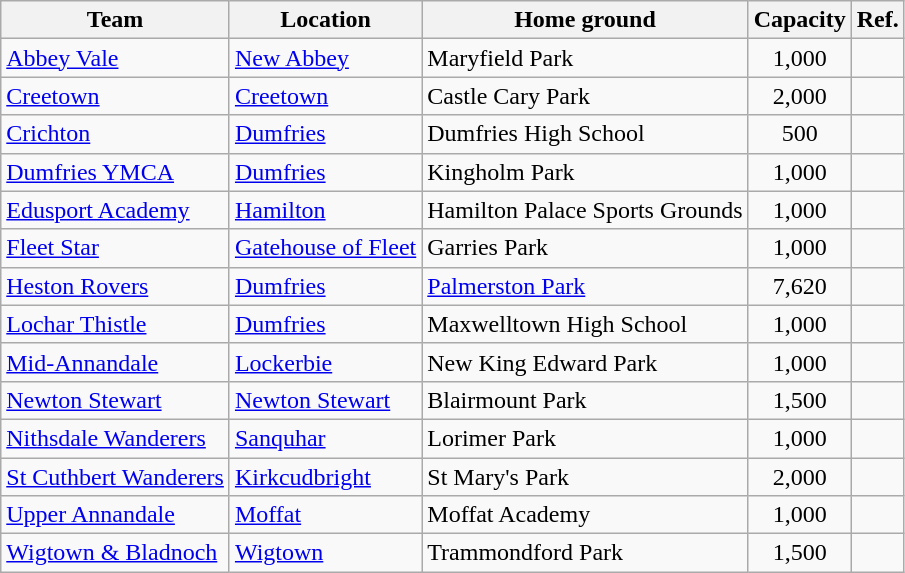<table class="wikitable sortable">
<tr>
<th>Team</th>
<th>Location</th>
<th>Home ground</th>
<th>Capacity</th>
<th>Ref.</th>
</tr>
<tr>
<td><a href='#'>Abbey Vale</a></td>
<td><a href='#'>New Abbey</a></td>
<td>Maryfield Park</td>
<td align=center>1,000</td>
<td></td>
</tr>
<tr>
<td><a href='#'>Creetown</a></td>
<td><a href='#'>Creetown</a></td>
<td>Castle Cary Park</td>
<td align=center>2,000</td>
<td></td>
</tr>
<tr>
<td><a href='#'>Crichton</a></td>
<td><a href='#'>Dumfries</a></td>
<td>Dumfries High School</td>
<td align=center>500</td>
<td></td>
</tr>
<tr>
<td><a href='#'>Dumfries YMCA</a></td>
<td><a href='#'>Dumfries</a></td>
<td>Kingholm Park</td>
<td align=center>1,000</td>
<td></td>
</tr>
<tr>
<td><a href='#'>Edusport Academy</a></td>
<td><a href='#'>Hamilton</a></td>
<td>Hamilton Palace Sports Grounds</td>
<td align=center>1,000</td>
<td></td>
</tr>
<tr>
<td><a href='#'>Fleet Star</a></td>
<td><a href='#'>Gatehouse of Fleet</a></td>
<td>Garries Park</td>
<td align=center>1,000</td>
<td></td>
</tr>
<tr>
<td><a href='#'>Heston Rovers</a></td>
<td><a href='#'>Dumfries</a></td>
<td><a href='#'>Palmerston Park</a></td>
<td align=center>7,620</td>
<td></td>
</tr>
<tr>
<td><a href='#'>Lochar Thistle</a></td>
<td><a href='#'>Dumfries</a></td>
<td>Maxwelltown High School</td>
<td align=center>1,000</td>
<td></td>
</tr>
<tr>
<td><a href='#'>Mid-Annandale</a></td>
<td><a href='#'>Lockerbie</a></td>
<td>New King Edward Park</td>
<td align=center>1,000</td>
<td></td>
</tr>
<tr>
<td><a href='#'>Newton Stewart</a></td>
<td><a href='#'>Newton Stewart</a></td>
<td>Blairmount Park</td>
<td align=center>1,500</td>
<td></td>
</tr>
<tr>
<td><a href='#'>Nithsdale Wanderers</a></td>
<td><a href='#'>Sanquhar</a></td>
<td>Lorimer Park</td>
<td align=center>1,000</td>
<td></td>
</tr>
<tr>
<td><a href='#'>St Cuthbert Wanderers</a></td>
<td><a href='#'>Kirkcudbright</a></td>
<td>St Mary's Park</td>
<td align=center>2,000</td>
<td></td>
</tr>
<tr>
<td><a href='#'>Upper Annandale</a></td>
<td><a href='#'>Moffat</a></td>
<td>Moffat Academy</td>
<td align=center>1,000</td>
<td></td>
</tr>
<tr>
<td><a href='#'>Wigtown & Bladnoch</a></td>
<td><a href='#'>Wigtown</a></td>
<td>Trammondford Park</td>
<td align=center>1,500</td>
<td></td>
</tr>
</table>
